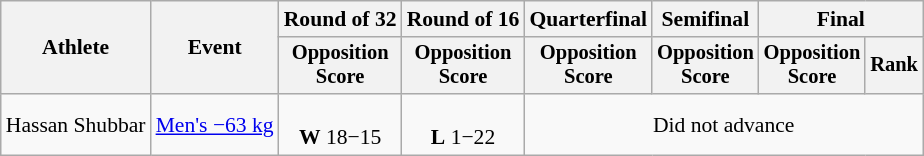<table class=wikitable style=font-size:90%;text-align:center>
<tr>
<th rowspan=2>Athlete</th>
<th rowspan=2>Event</th>
<th>Round of 32</th>
<th>Round of 16</th>
<th>Quarterfinal</th>
<th>Semifinal</th>
<th colspan=2>Final</th>
</tr>
<tr style=font-size:95%>
<th>Opposition<br>Score</th>
<th>Opposition<br>Score</th>
<th>Opposition<br>Score</th>
<th>Opposition<br>Score</th>
<th>Opposition<br>Score</th>
<th>Rank</th>
</tr>
<tr>
<td align=left>Hassan Shubbar</td>
<td align=left><a href='#'>Men's −63 kg</a></td>
<td><br><strong>W</strong> 18−15</td>
<td><br><strong>L</strong> 1−22</td>
<td colspan=4>Did not advance</td>
</tr>
</table>
